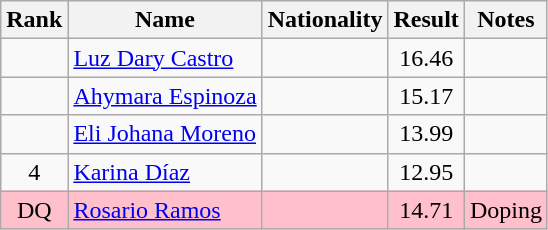<table class="wikitable sortable" style="text-align:center">
<tr>
<th>Rank</th>
<th>Name</th>
<th>Nationality</th>
<th>Result</th>
<th>Notes</th>
</tr>
<tr>
<td></td>
<td align=left><a href='#'>Luz Dary Castro</a></td>
<td align=left></td>
<td>16.46</td>
<td></td>
</tr>
<tr>
<td></td>
<td align=left><a href='#'>Ahymara Espinoza</a></td>
<td align=left></td>
<td>15.17</td>
<td></td>
</tr>
<tr>
<td></td>
<td align=left><a href='#'>Eli Johana Moreno</a></td>
<td align=left></td>
<td>13.99</td>
<td></td>
</tr>
<tr>
<td>4</td>
<td align=left><a href='#'>Karina Díaz</a></td>
<td align=left></td>
<td>12.95</td>
<td></td>
</tr>
<tr>
<td bgcolor=pink>DQ</td>
<td bgcolor=pink align=left><a href='#'>Rosario Ramos</a></td>
<td bgcolor=pink align=left></td>
<td bgcolor=pink>14.71</td>
<td bgcolor=pink>Doping</td>
</tr>
</table>
